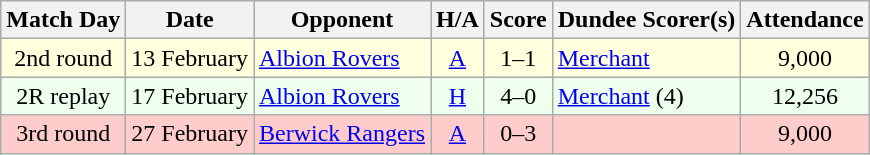<table class="wikitable" style="text-align:center">
<tr>
<th>Match Day</th>
<th>Date</th>
<th>Opponent</th>
<th>H/A</th>
<th>Score</th>
<th>Dundee Scorer(s)</th>
<th>Attendance</th>
</tr>
<tr bgcolor="#FFFFDD">
<td>2nd round</td>
<td align="left">13 February</td>
<td align="left"><a href='#'>Albion Rovers</a></td>
<td><a href='#'>A</a></td>
<td>1–1</td>
<td align="left"><a href='#'>Merchant</a></td>
<td>9,000</td>
</tr>
<tr bgcolor="#EEFFEE">
<td>2R replay</td>
<td align="left">17 February</td>
<td align="left"><a href='#'>Albion Rovers</a></td>
<td><a href='#'>H</a></td>
<td>4–0</td>
<td align="left"><a href='#'>Merchant</a> (4)</td>
<td>12,256</td>
</tr>
<tr bgcolor="#FFCCCC">
<td>3rd round</td>
<td align="left">27 February</td>
<td align="left"><a href='#'>Berwick Rangers</a></td>
<td><a href='#'>A</a></td>
<td>0–3</td>
<td align="left"></td>
<td>9,000</td>
</tr>
</table>
